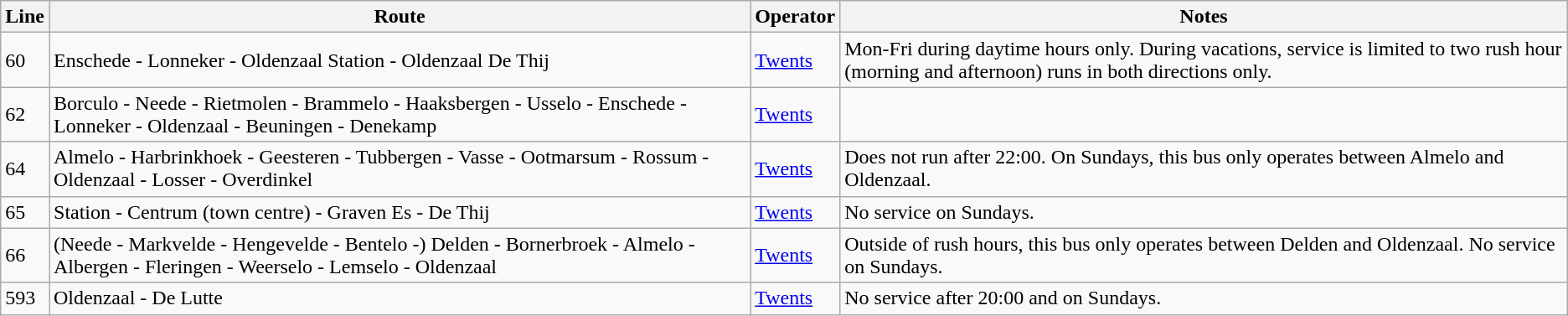<table class="wikitable">
<tr>
<th>Line</th>
<th>Route</th>
<th>Operator</th>
<th>Notes</th>
</tr>
<tr>
<td>60</td>
<td>Enschede - Lonneker - Oldenzaal Station - Oldenzaal De Thij</td>
<td><a href='#'>Twents</a></td>
<td>Mon-Fri during daytime hours only. During vacations, service is limited to two rush hour (morning and afternoon) runs in both directions only.</td>
</tr>
<tr>
<td>62</td>
<td>Borculo - Neede - Rietmolen - Brammelo - Haaksbergen - Usselo - Enschede - Lonneker - Oldenzaal - Beuningen - Denekamp</td>
<td><a href='#'>Twents</a></td>
<td></td>
</tr>
<tr>
<td>64</td>
<td>Almelo - Harbrinkhoek - Geesteren - Tubbergen - Vasse - Ootmarsum - Rossum - Oldenzaal - Losser - Overdinkel</td>
<td><a href='#'>Twents</a></td>
<td>Does not run after 22:00. On Sundays, this bus only operates between Almelo and Oldenzaal.</td>
</tr>
<tr>
<td>65</td>
<td>Station - Centrum (town centre) - Graven Es - De Thij</td>
<td><a href='#'>Twents</a></td>
<td>No service on Sundays.</td>
</tr>
<tr>
<td>66</td>
<td>(Neede - Markvelde - Hengevelde - Bentelo -) Delden - Bornerbroek - Almelo - Albergen - Fleringen - Weerselo - Lemselo - Oldenzaal</td>
<td><a href='#'>Twents</a></td>
<td>Outside of rush hours, this bus only operates between Delden and Oldenzaal. No service on Sundays.</td>
</tr>
<tr>
<td>593</td>
<td>Oldenzaal - De Lutte</td>
<td><a href='#'>Twents</a></td>
<td>No service after 20:00 and on Sundays.</td>
</tr>
</table>
